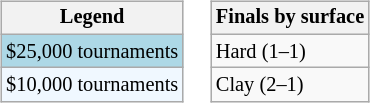<table>
<tr valign=top>
<td><br><table class=wikitable style="font-size:85%">
<tr>
<th>Legend</th>
</tr>
<tr style="background:lightblue;">
<td>$25,000 tournaments</td>
</tr>
<tr style="background:#f0f8ff;">
<td>$10,000 tournaments</td>
</tr>
</table>
</td>
<td><br><table class=wikitable style="font-size:85%">
<tr>
<th>Finals by surface</th>
</tr>
<tr>
<td>Hard (1–1)</td>
</tr>
<tr>
<td>Clay (2–1)</td>
</tr>
</table>
</td>
</tr>
</table>
